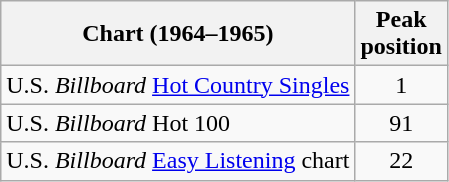<table class="wikitable sortable">
<tr>
<th align="left">Chart (1964–1965)</th>
<th align="center">Peak<br>position</th>
</tr>
<tr>
<td align="left">U.S. <em>Billboard</em> <a href='#'>Hot Country Singles</a></td>
<td align="center">1</td>
</tr>
<tr>
<td align="left">U.S. <em>Billboard</em> Hot 100</td>
<td align="center">91</td>
</tr>
<tr>
<td>U.S. <em>Billboard</em> <a href='#'>Easy Listening</a> chart </td>
<td align="center">22</td>
</tr>
</table>
